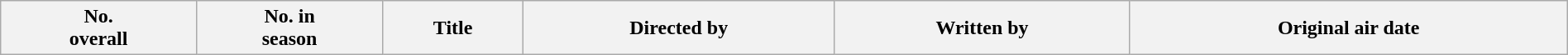<table class="wikitable plainrowheaders" style="width:100%; background:#fff;">
<tr>
<th style="background:#;">No.<br>overall</th>
<th style="background:#;">No. in<br>season</th>
<th style="background:#;">Title</th>
<th style="background:#;">Directed by</th>
<th style="background:#;">Written by</th>
<th style="background:#;">Original air date<br>
















</th>
</tr>
</table>
